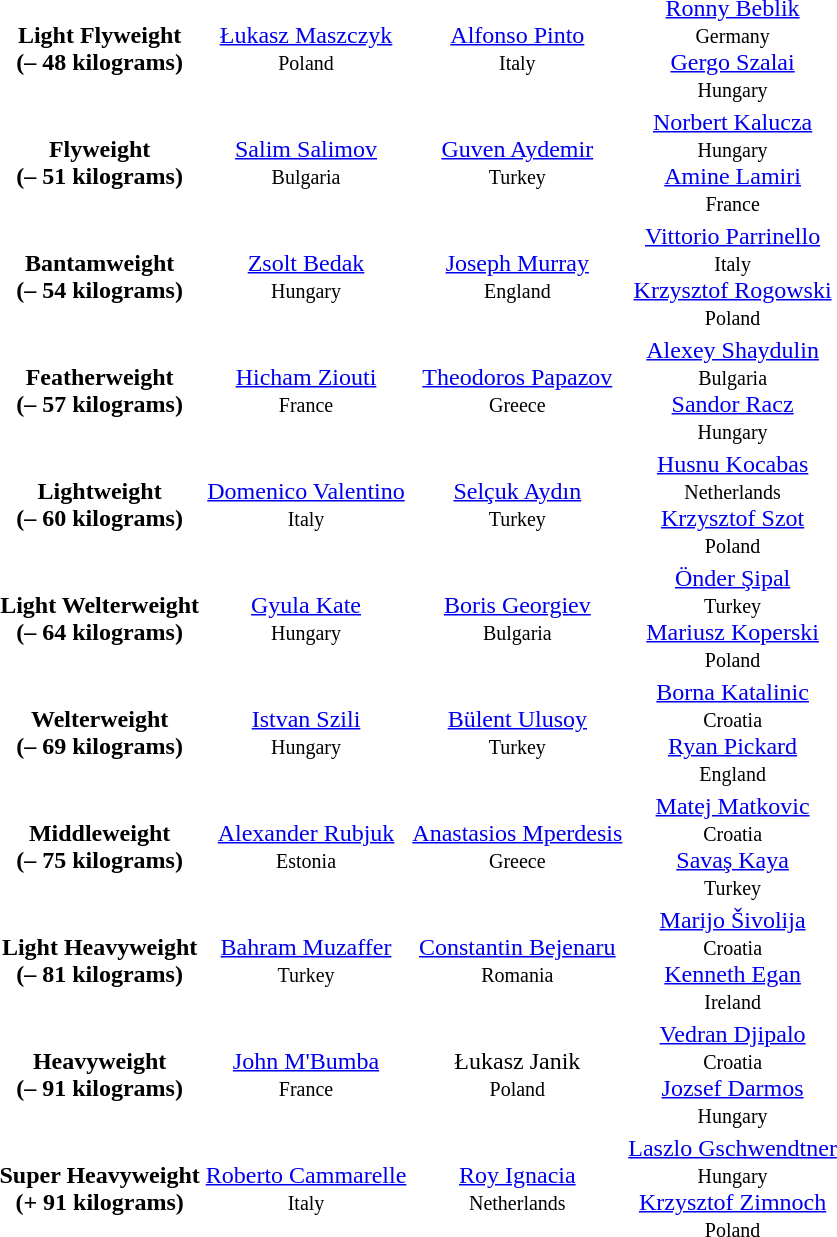<table>
<tr align="center">
<td><strong>Light Flyweight<br>(– 48 kilograms)</strong></td>
<td> <a href='#'>Łukasz Maszczyk</a><br><small>Poland</small></td>
<td> <a href='#'>Alfonso Pinto</a><br><small>Italy</small></td>
<td> <a href='#'>Ronny Beblik</a><br><small>Germany</small><br> <a href='#'>Gergo Szalai</a><br><small>Hungary</small></td>
</tr>
<tr align="center">
<td><strong>Flyweight<br>(– 51 kilograms)</strong></td>
<td> <a href='#'>Salim Salimov</a><br><small>Bulgaria</small></td>
<td> <a href='#'>Guven Aydemir</a><br><small>Turkey</small></td>
<td> <a href='#'>Norbert Kalucza</a><br><small>Hungary</small><br> <a href='#'>Amine Lamiri</a><br><small>France</small></td>
</tr>
<tr align="center">
<td><strong>Bantamweight<br>(– 54 kilograms)</strong></td>
<td> <a href='#'>Zsolt Bedak</a><br><small>Hungary</small></td>
<td> <a href='#'>Joseph Murray</a><br><small>England</small></td>
<td> <a href='#'>Vittorio Parrinello</a><br><small>Italy</small><br> <a href='#'>Krzysztof Rogowski</a><br><small>Poland</small></td>
</tr>
<tr align="center">
<td><strong>Featherweight<br>(– 57 kilograms)</strong></td>
<td> <a href='#'>Hicham Ziouti</a><br><small>France</small></td>
<td> <a href='#'>Theodoros Papazov</a><br><small>Greece</small></td>
<td> <a href='#'>Alexey Shaydulin</a><br><small>Bulgaria</small><br> <a href='#'>Sandor Racz</a><br><small>Hungary</small></td>
</tr>
<tr align="center">
<td><strong>Lightweight<br>(– 60 kilograms)</strong></td>
<td> <a href='#'>Domenico Valentino</a><br><small>Italy</small></td>
<td> <a href='#'>Selçuk Aydın</a><br><small>Turkey</small></td>
<td> <a href='#'>Husnu Kocabas</a><br><small>Netherlands</small><br> <a href='#'>Krzysztof Szot</a><br><small>Poland</small></td>
</tr>
<tr align="center">
<td><strong>Light Welterweight<br>(– 64 kilograms)</strong></td>
<td> <a href='#'>Gyula Kate</a><br><small>Hungary</small></td>
<td> <a href='#'>Boris Georgiev</a><br><small>Bulgaria</small></td>
<td> <a href='#'>Önder Şipal</a><br><small>Turkey</small><br> <a href='#'>Mariusz Koperski</a><br><small>Poland</small></td>
</tr>
<tr align="center">
<td><strong>Welterweight<br>(– 69 kilograms)</strong></td>
<td> <a href='#'>Istvan Szili</a><br><small>Hungary</small></td>
<td> <a href='#'>Bülent Ulusoy</a><br><small>Turkey</small></td>
<td> <a href='#'>Borna Katalinic</a><br><small>Croatia</small><br> <a href='#'>Ryan Pickard</a><br><small>England</small></td>
</tr>
<tr align="center">
<td><strong>Middleweight<br>(– 75 kilograms)</strong></td>
<td> <a href='#'>Alexander Rubjuk</a><br><small>Estonia</small></td>
<td> <a href='#'>Anastasios Mperdesis</a><br><small>Greece</small></td>
<td> <a href='#'>Matej Matkovic</a><br><small>Croatia</small><br> <a href='#'>Savaş Kaya</a><br><small>Turkey</small></td>
</tr>
<tr align="center">
<td><strong>Light Heavyweight<br>(– 81 kilograms)</strong></td>
<td> <a href='#'>Bahram Muzaffer</a><br><small>Turkey</small></td>
<td> <a href='#'>Constantin Bejenaru</a><br><small>Romania</small></td>
<td> <a href='#'>Marijo Šivolija</a><br><small>Croatia</small><br> <a href='#'>Kenneth Egan</a><br><small>Ireland</small></td>
</tr>
<tr align="center">
<td><strong>Heavyweight<br>(– 91 kilograms)</strong></td>
<td> <a href='#'>John M'Bumba</a><br><small>France</small></td>
<td> Łukasz Janik<br><small>Poland</small></td>
<td> <a href='#'>Vedran Djipalo</a><br><small>Croatia</small><br> <a href='#'>Jozsef Darmos</a><br><small>Hungary</small></td>
</tr>
<tr align="center">
<td><strong>Super Heavyweight<br>(+ 91 kilograms)</strong></td>
<td> <a href='#'>Roberto Cammarelle</a><br><small>Italy</small></td>
<td> <a href='#'>Roy Ignacia</a><br><small>Netherlands</small></td>
<td> <a href='#'>Laszlo Gschwendtner</a><br><small>Hungary</small><br> <a href='#'>Krzysztof Zimnoch</a><br><small>Poland</small></td>
</tr>
</table>
